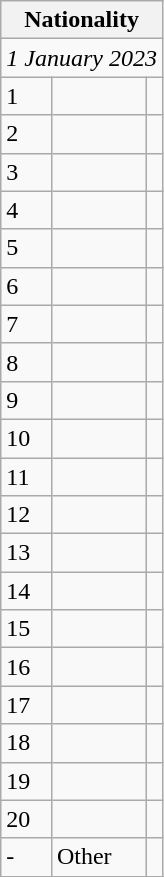<table class="wikitable mw-collapsible mw-collapsed">
<tr>
<th colspan=3>Nationality </th>
</tr>
<tr>
<td colspan=3 style="text-align:center;"><em>1 January 2023</em></td>
</tr>
<tr>
<td>1</td>
<td><strong></strong></td>
<td align=right></td>
</tr>
<tr>
<td>2</td>
<td></td>
<td align=right></td>
</tr>
<tr>
<td>3</td>
<td></td>
<td align=right></td>
</tr>
<tr>
<td>4</td>
<td></td>
<td align=right></td>
</tr>
<tr>
<td>5</td>
<td></td>
<td align=right></td>
</tr>
<tr>
<td>6</td>
<td></td>
<td align=right></td>
</tr>
<tr>
<td>7</td>
<td></td>
<td align=right></td>
</tr>
<tr>
<td>8</td>
<td></td>
<td align=right></td>
</tr>
<tr>
<td>9</td>
<td></td>
<td align=right></td>
</tr>
<tr>
<td>10</td>
<td></td>
<td align=right></td>
</tr>
<tr>
<td>11</td>
<td></td>
<td align=right></td>
</tr>
<tr>
<td>12</td>
<td></td>
<td align=right></td>
</tr>
<tr>
<td>13</td>
<td></td>
<td align=right></td>
</tr>
<tr>
<td>14</td>
<td></td>
<td align=right></td>
</tr>
<tr>
<td>15</td>
<td></td>
<td align=right></td>
</tr>
<tr>
<td>16</td>
<td></td>
<td align=right></td>
</tr>
<tr>
<td>17</td>
<td></td>
<td align=right></td>
</tr>
<tr>
<td>18</td>
<td></td>
<td align=right></td>
</tr>
<tr>
<td>19</td>
<td></td>
<td align=right></td>
</tr>
<tr>
<td>20</td>
<td></td>
<td align=right></td>
</tr>
<tr>
<td>-</td>
<td>Other</td>
<td align=right></td>
</tr>
<tr>
</tr>
</table>
